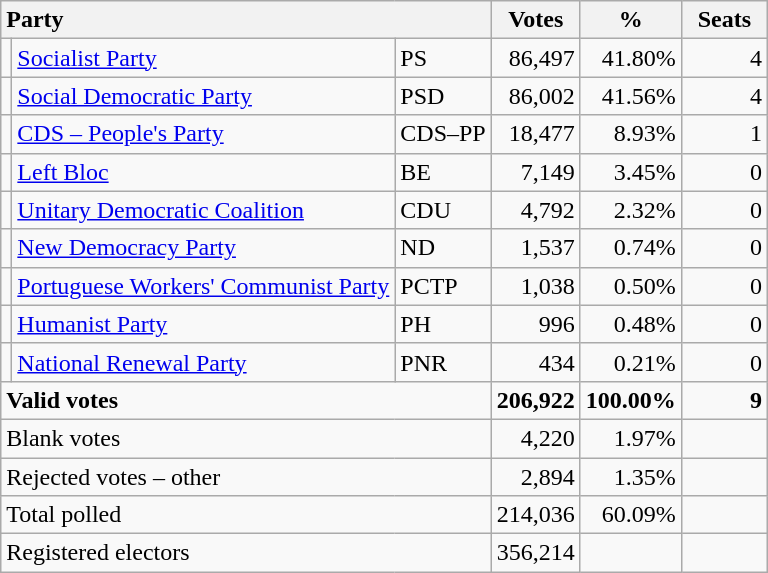<table class="wikitable" border="1" style="text-align:right;">
<tr>
<th style="text-align:left;" colspan=3>Party</th>
<th align=center width="50">Votes</th>
<th align=center width="50">%</th>
<th align=center width="50">Seats</th>
</tr>
<tr>
<td></td>
<td align=left><a href='#'>Socialist Party</a></td>
<td align=left>PS</td>
<td>86,497</td>
<td>41.80%</td>
<td>4</td>
</tr>
<tr>
<td></td>
<td align=left><a href='#'>Social Democratic Party</a></td>
<td align=left>PSD</td>
<td>86,002</td>
<td>41.56%</td>
<td>4</td>
</tr>
<tr>
<td></td>
<td align=left><a href='#'>CDS – People's Party</a></td>
<td align=left style="white-space: nowrap;">CDS–PP</td>
<td>18,477</td>
<td>8.93%</td>
<td>1</td>
</tr>
<tr>
<td></td>
<td align=left><a href='#'>Left Bloc</a></td>
<td align=left>BE</td>
<td>7,149</td>
<td>3.45%</td>
<td>0</td>
</tr>
<tr>
<td></td>
<td align=left style="white-space: nowrap;"><a href='#'>Unitary Democratic Coalition</a></td>
<td align=left>CDU</td>
<td>4,792</td>
<td>2.32%</td>
<td>0</td>
</tr>
<tr>
<td></td>
<td align=left><a href='#'>New Democracy Party</a></td>
<td align=left>ND</td>
<td>1,537</td>
<td>0.74%</td>
<td>0</td>
</tr>
<tr>
<td></td>
<td align=left><a href='#'>Portuguese Workers' Communist Party</a></td>
<td align=left>PCTP</td>
<td>1,038</td>
<td>0.50%</td>
<td>0</td>
</tr>
<tr>
<td></td>
<td align=left><a href='#'>Humanist Party</a></td>
<td align=left>PH</td>
<td>996</td>
<td>0.48%</td>
<td>0</td>
</tr>
<tr>
<td></td>
<td align=left><a href='#'>National Renewal Party</a></td>
<td align=left>PNR</td>
<td>434</td>
<td>0.21%</td>
<td>0</td>
</tr>
<tr style="font-weight:bold">
<td align=left colspan=3>Valid votes</td>
<td>206,922</td>
<td>100.00%</td>
<td>9</td>
</tr>
<tr>
<td align=left colspan=3>Blank votes</td>
<td>4,220</td>
<td>1.97%</td>
<td></td>
</tr>
<tr>
<td align=left colspan=3>Rejected votes – other</td>
<td>2,894</td>
<td>1.35%</td>
<td></td>
</tr>
<tr>
<td align=left colspan=3>Total polled</td>
<td>214,036</td>
<td>60.09%</td>
<td></td>
</tr>
<tr>
<td align=left colspan=3>Registered electors</td>
<td>356,214</td>
<td></td>
<td></td>
</tr>
</table>
